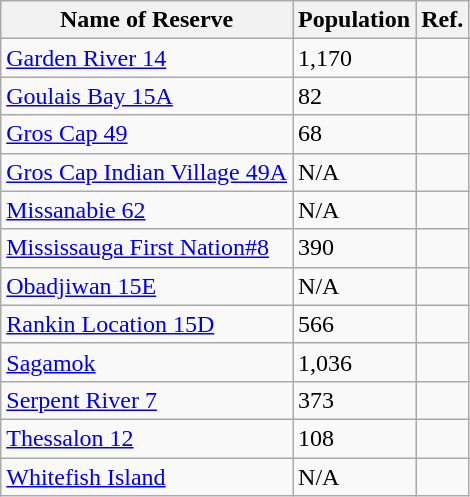<table class="wikitable">
<tr>
<th>Name of Reserve</th>
<th>Population</th>
<th>Ref.</th>
</tr>
<tr>
<td><a href='#'>Garden River 14</a></td>
<td>1,170</td>
<td></td>
</tr>
<tr>
<td><a href='#'>Goulais Bay 15A</a></td>
<td>82</td>
<td></td>
</tr>
<tr>
<td><a href='#'>Gros Cap 49</a></td>
<td>68</td>
<td></td>
</tr>
<tr>
<td><a href='#'>Gros Cap Indian Village 49A</a></td>
<td>N/A</td>
<td></td>
</tr>
<tr>
<td><a href='#'>Missanabie 62</a></td>
<td>N/A</td>
<td></td>
</tr>
<tr>
<td><a href='#'>Mississauga First Nation#8</a></td>
<td>390</td>
<td></td>
</tr>
<tr>
<td><a href='#'>Obadjiwan 15E</a></td>
<td>N/A</td>
<td></td>
</tr>
<tr>
<td><a href='#'>Rankin Location 15D</a></td>
<td>566</td>
<td></td>
</tr>
<tr>
<td><a href='#'>Sagamok</a></td>
<td>1,036</td>
<td></td>
</tr>
<tr>
<td><a href='#'>Serpent River 7</a></td>
<td>373</td>
<td></td>
</tr>
<tr>
<td><a href='#'>Thessalon 12</a></td>
<td>108</td>
<td></td>
</tr>
<tr>
<td><a href='#'>Whitefish Island</a></td>
<td>N/A</td>
<td></td>
</tr>
</table>
